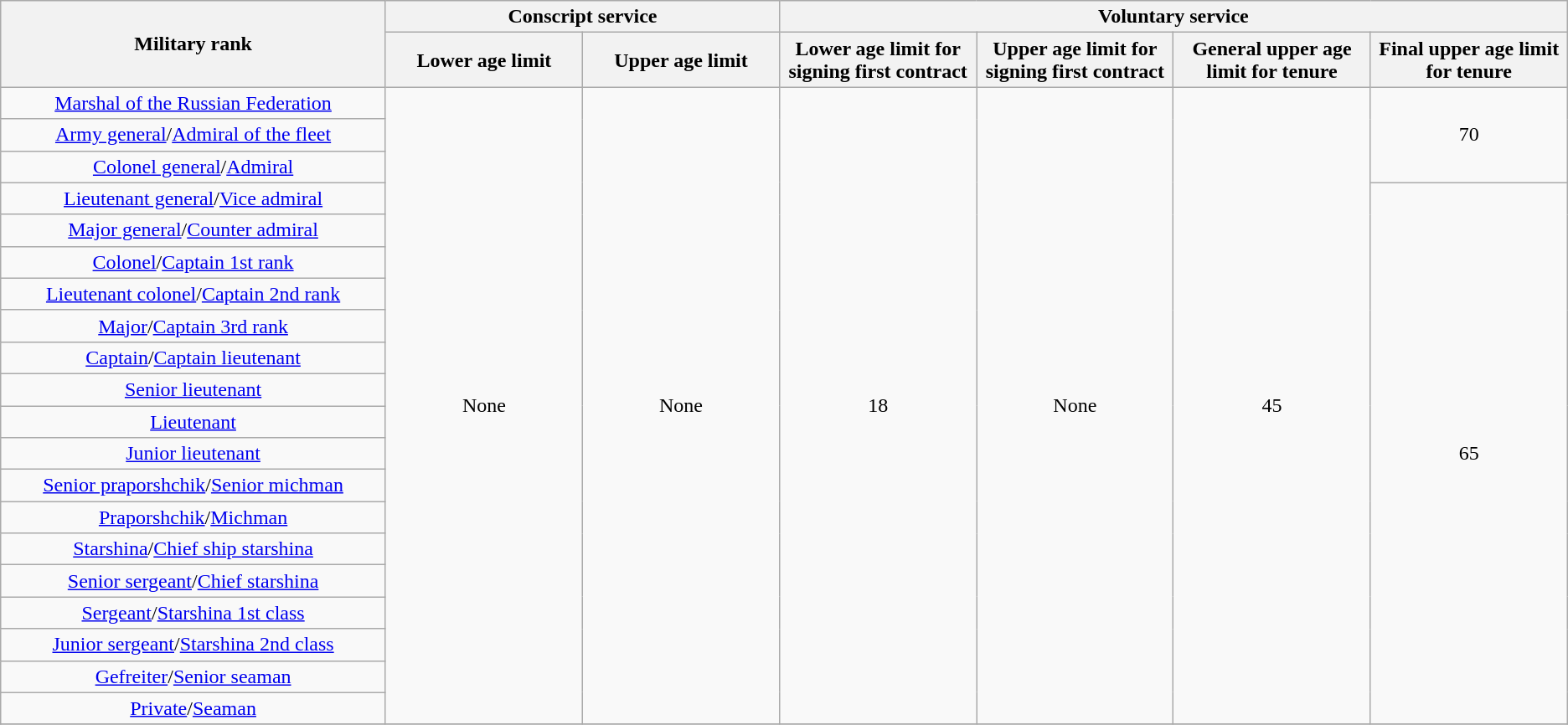<table class="wikitable">
<tr>
<th rowspan="2" style="text-align: center; width: 300px;">Military rank</th>
<th colspan="2" style="text-align: center; width: 300px;">Conscript service</th>
<th colspan="4" style="text-align: center; width: 600px;">Voluntary service</th>
</tr>
<tr>
<th style="text-align: center; width: 150px;">Lower age limit</th>
<th style="text-align: center; width: 150px;">Upper age limit</th>
<th style="text-align: center; width: 150px;">Lower age limit for signing first contract</th>
<th style="text-align: center; width: 150px;">Upper age limit for signing first contract</th>
<th style="text-align: center; width: 150px;">General upper age limit for tenure</th>
<th style="text-align: center; width: 150px;">Final upper age limit for tenure</th>
</tr>
<tr>
<td style="text-align: center; width: 300px;"><a href='#'>Marshal of the Russian Federation</a></td>
<td style="text-align: center; width: 150px;" rowspan=20>None</td>
<td style="text-align: center; width: 150px;" rowspan=20>None</td>
<td style="text-align: center; width: 150px;" rowspan=20>18</td>
<td style="text-align: center; width: 150px;" rowspan=20>None</td>
<td style="text-align: center; width: 150px;" rowspan=20>45</td>
<td style="text-align: center; width: 150px;" rowspan=3>70</td>
</tr>
<tr>
<td style="text-align: center; width: 300px;"><a href='#'>Army general</a>/<a href='#'>Admiral of the fleet</a></td>
</tr>
<tr>
<td style="text-align: center; width: 300px;"><a href='#'>Colonel general</a>/<a href='#'>Admiral</a></td>
</tr>
<tr>
<td style="text-align: center; width: 300px;"><a href='#'>Lieutenant general</a>/<a href='#'>Vice admiral</a></td>
<td style="text-align: center; width: 150px;" rowspan=17>65</td>
</tr>
<tr>
<td style="text-align: center; width: 300px;"><a href='#'>Major general</a>/<a href='#'>Counter admiral</a></td>
</tr>
<tr>
<td style="text-align: center; width: 300px;"><a href='#'>Colonel</a>/<a href='#'>Captain 1st rank</a></td>
</tr>
<tr>
<td style="text-align: center; width: 300px;"><a href='#'>Lieutenant colonel</a>/<a href='#'>Captain 2nd rank</a></td>
</tr>
<tr>
<td style="text-align: center; width: 300px;"><a href='#'>Major</a>/<a href='#'>Captain 3rd rank</a></td>
</tr>
<tr>
<td style="text-align: center; width: 300px;"><a href='#'>Captain</a>/<a href='#'>Captain lieutenant</a></td>
</tr>
<tr>
<td style="text-align: center; width: 300px;"><a href='#'>Senior lieutenant</a></td>
</tr>
<tr>
<td style="text-align: center; width: 300px;"><a href='#'>Lieutenant</a></td>
</tr>
<tr>
<td style="text-align: center; width: 300px;"><a href='#'>Junior lieutenant</a></td>
</tr>
<tr>
<td style="text-align: center; width: 300px;"><a href='#'>Senior praporshchik</a>/<a href='#'>Senior michman</a></td>
</tr>
<tr>
<td style="text-align: center; width: 300px;"><a href='#'>Praporshchik</a>/<a href='#'>Michman</a></td>
</tr>
<tr>
<td style="text-align: center; width: 300px;"><a href='#'>Starshina</a>/<a href='#'>Chief ship starshina</a></td>
</tr>
<tr>
<td style="text-align: center; width: 300px;"><a href='#'>Senior sergeant</a>/<a href='#'>Chief starshina</a></td>
</tr>
<tr>
<td style="text-align: center; width: 300px;"><a href='#'>Sergeant</a>/<a href='#'>Starshina 1st class</a></td>
</tr>
<tr>
<td style="text-align: center; width: 300px;"><a href='#'>Junior sergeant</a>/<a href='#'>Starshina 2nd class</a></td>
</tr>
<tr>
<td style="text-align: center; width: 300px;"><a href='#'>Gefreiter</a>/<a href='#'>Senior seaman</a></td>
</tr>
<tr>
<td style="text-align: center; width: 300px;"><a href='#'>Private</a>/<a href='#'>Seaman</a></td>
</tr>
<tr>
</tr>
</table>
